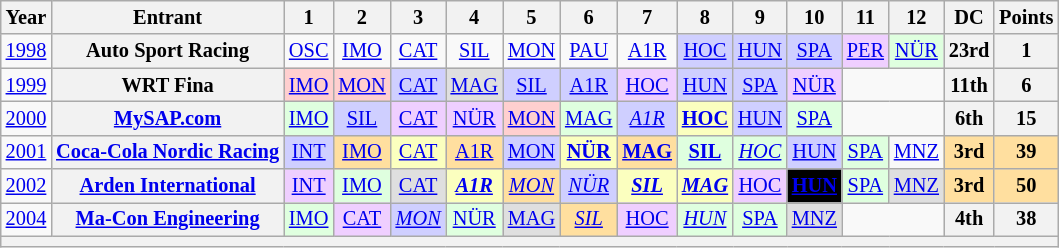<table class="wikitable" style="text-align:center; font-size:85%">
<tr>
<th>Year</th>
<th>Entrant</th>
<th>1</th>
<th>2</th>
<th>3</th>
<th>4</th>
<th>5</th>
<th>6</th>
<th>7</th>
<th>8</th>
<th>9</th>
<th>10</th>
<th>11</th>
<th>12</th>
<th>DC</th>
<th>Points</th>
</tr>
<tr>
<td><a href='#'>1998</a></td>
<th nowrap>Auto Sport Racing</th>
<td><a href='#'>OSC</a></td>
<td><a href='#'>IMO</a></td>
<td><a href='#'>CAT</a></td>
<td><a href='#'>SIL</a></td>
<td><a href='#'>MON</a></td>
<td><a href='#'>PAU</a></td>
<td><a href='#'>A1R</a></td>
<td style="background:#CFCFFF;"><a href='#'>HOC</a><br></td>
<td style="background:#CFCFFF;"><a href='#'>HUN</a><br></td>
<td style="background:#CFCFFF;"><a href='#'>SPA</a><br></td>
<td style="background:#EFCFFF;"><a href='#'>PER</a><br></td>
<td style="background:#DFFFDF;"><a href='#'>NÜR</a><br></td>
<th>23rd</th>
<th>1</th>
</tr>
<tr>
<td><a href='#'>1999</a></td>
<th nowrap>WRT Fina</th>
<td style="background:#FFCFCF;"><a href='#'>IMO</a><br></td>
<td style="background:#FFCFCF;"><a href='#'>MON</a><br></td>
<td style="background:#CFCFFF;"><a href='#'>CAT</a><br></td>
<td style="background:#DFDFDF;"><a href='#'>MAG</a><br></td>
<td style="background:#CFCFFF;"><a href='#'>SIL</a><br></td>
<td style="background:#CFCFFF;"><a href='#'>A1R</a><br></td>
<td style="background:#EFCFFF;"><a href='#'>HOC</a><br></td>
<td style="background:#CFCFFF;"><a href='#'>HUN</a><br></td>
<td style="background:#CFCFFF;"><a href='#'>SPA</a><br></td>
<td style="background:#EFCFFF;"><a href='#'>NÜR</a><br></td>
<td colspan=2></td>
<th>11th</th>
<th>6</th>
</tr>
<tr>
<td><a href='#'>2000</a></td>
<th nowrap><a href='#'>MySAP.com</a></th>
<td style="background:#DFFFDF;"><a href='#'>IMO</a><br></td>
<td style="background:#CFCFFF;"><a href='#'>SIL</a><br></td>
<td style="background:#EFCFFF;"><a href='#'>CAT</a><br></td>
<td style="background:#EFCFFF;"><a href='#'>NÜR</a><br></td>
<td style="background:#FFCFCF;"><a href='#'>MON</a><br></td>
<td style="background:#DFFFDF;"><a href='#'>MAG</a><br></td>
<td style="background:#CFCFFF;"><em><a href='#'>A1R</a></em><br></td>
<td style="background:#FBFFBF;"><strong><a href='#'>HOC</a></strong><br></td>
<td style="background:#CFCFFF;"><a href='#'>HUN</a><br></td>
<td style="background:#DFFFDF;"><a href='#'>SPA</a><br></td>
<td colspan=2></td>
<th>6th</th>
<th>15</th>
</tr>
<tr>
<td><a href='#'>2001</a></td>
<th nowrap><a href='#'>Coca-Cola Nordic Racing</a></th>
<td style="background:#CFCFFF;"><a href='#'>INT</a><br></td>
<td style="background:#FFDF9F;"><a href='#'>IMO</a><br></td>
<td style="background:#FBFFBF;"><a href='#'>CAT</a><br></td>
<td style="background:#FFDF9F;"><a href='#'>A1R</a><br></td>
<td style="background:#CFCFFF;"><a href='#'>MON</a><br></td>
<td style="background:#FBFFBF;"><strong><a href='#'>NÜR</a></strong><br></td>
<td style="background:#FFDF9F;"><strong><a href='#'>MAG</a></strong><br></td>
<td style="background:#DFFFDF;"><strong><a href='#'>SIL</a></strong><br></td>
<td style="background:#DFFFDF;"><em><a href='#'>HOC</a></em><br></td>
<td style="background:#CFCFFF;"><a href='#'>HUN</a><br></td>
<td style="background:#DFFFDF;"><a href='#'>SPA</a><br></td>
<td><a href='#'>MNZ</a></td>
<td style="background:#FFDF9F;"><strong>3rd</strong></td>
<td style="background:#FFDF9F;"><strong>39</strong></td>
</tr>
<tr>
<td><a href='#'>2002</a></td>
<th nowrap><a href='#'>Arden International</a></th>
<td style="background:#EFCFFF;"><a href='#'>INT</a><br></td>
<td style="background:#DFFFDF;"><a href='#'>IMO</a><br></td>
<td style="background:#DFDFDF;"><a href='#'>CAT</a><br></td>
<td style="background:#FBFFBF;"><strong><em><a href='#'>A1R</a></em></strong><br></td>
<td style="background:#FFDF9F;"><em><a href='#'>MON</a></em><br></td>
<td style="background:#CFCFFF;"><em><a href='#'>NÜR</a></em><br></td>
<td style="background:#FBFFBF;"><strong><em><a href='#'>SIL</a></em></strong><br></td>
<td style="background:#FBFFBF;"><strong><em><a href='#'>MAG</a></em></strong><br></td>
<td style="background:#EFCFFF;"><a href='#'>HOC</a><br></td>
<td style="background:#000000; color:#ffffff"><strong><a href='#'><span>HUN</span></a></strong><br></td>
<td style="background:#DFFFDF;"><a href='#'>SPA</a><br></td>
<td style="background:#DFDFDF;"><a href='#'>MNZ</a><br></td>
<td style="background:#FFDF9F;"><strong>3rd</strong></td>
<td style="background:#FFDF9F;"><strong>50</strong></td>
</tr>
<tr>
<td><a href='#'>2004</a></td>
<th nowrap><a href='#'>Ma-Con Engineering</a></th>
<td style="background:#DFFFDF;"><a href='#'>IMO</a><br></td>
<td style="background:#EFCFFF;"><a href='#'>CAT</a><br></td>
<td style="background:#CFCFFF;"><em><a href='#'>MON</a></em><br></td>
<td style="background:#DFFFDF;"><a href='#'>NÜR</a><br></td>
<td style="background:#DFDFDF;"><a href='#'>MAG</a><br></td>
<td style="background:#FFDF9F;"><em><a href='#'>SIL</a></em><br></td>
<td style="background:#EFCFFF;"><a href='#'>HOC</a><br></td>
<td style="background:#DFFFDF;"><em><a href='#'>HUN</a></em><br></td>
<td style="background:#DFFFDF;"><a href='#'>SPA</a><br></td>
<td style="background:#DFDFDF;"><a href='#'>MNZ</a><br></td>
<td colspan=2></td>
<th>4th</th>
<th>38</th>
</tr>
<tr>
<th colspan="16"></th>
</tr>
</table>
